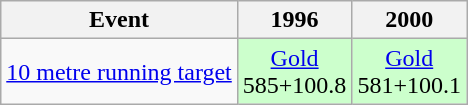<table class="wikitable" style="text-align: center">
<tr>
<th>Event</th>
<th>1996</th>
<th>2000</th>
</tr>
<tr>
<td align=left><a href='#'>10 metre running target</a></td>
<td style="background: #ccffcc"> <a href='#'>Gold</a><br>585+100.8</td>
<td style="background: #ccffcc"> <a href='#'>Gold</a><br>581+100.1</td>
</tr>
</table>
